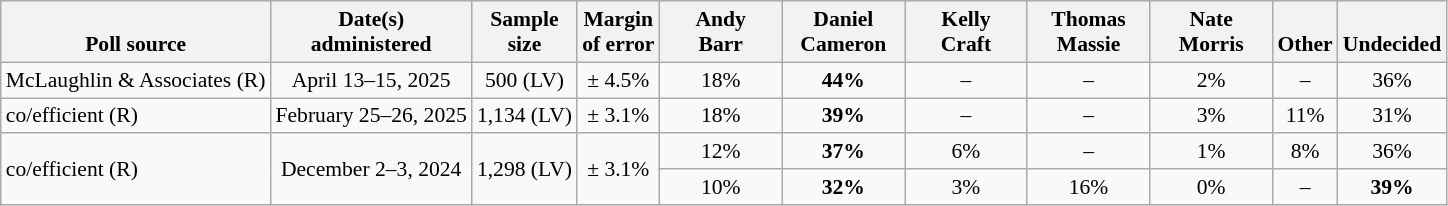<table class="wikitable" style="font-size:90%;text-align:center;">
<tr style="vertical-align:bottom">
<th>Poll source</th>
<th>Date(s)<br>administered</th>
<th>Sample<br>size</th>
<th>Margin<br>of error</th>
<th style="width:75px;">Andy<br>Barr</th>
<th style="width:75px;">Daniel<br>Cameron</th>
<th style="width:75px;">Kelly<br>Craft</th>
<th style="width:75px;">Thomas<br>Massie</th>
<th style="width:75px;">Nate<br>Morris</th>
<th>Other</th>
<th>Undecided</th>
</tr>
<tr>
<td style="text-align:left;">McLaughlin & Associates (R)</td>
<td>April 13–15, 2025</td>
<td>500 (LV)</td>
<td>± 4.5%</td>
<td>18%</td>
<td><strong>44%</strong></td>
<td>–</td>
<td>–</td>
<td>2%</td>
<td>–</td>
<td>36%</td>
</tr>
<tr>
<td style="text-align:left;">co/efficient (R)</td>
<td>February 25–26, 2025</td>
<td>1,134 (LV)</td>
<td>± 3.1%</td>
<td>18%</td>
<td><strong>39%</strong></td>
<td>–</td>
<td>–</td>
<td>3%</td>
<td>11%</td>
<td>31%</td>
</tr>
<tr>
<td style="text-align:left;" rowspan=2>co/efficient (R)</td>
<td rowspan=2>December 2–3, 2024</td>
<td rowspan=2>1,298 (LV)</td>
<td rowspan=2>± 3.1%</td>
<td>12%</td>
<td><strong>37%</strong></td>
<td>6%</td>
<td>–</td>
<td>1%</td>
<td>8%</td>
<td>36%</td>
</tr>
<tr>
<td>10%</td>
<td><strong>32%</strong></td>
<td>3%</td>
<td>16%</td>
<td>0%</td>
<td>–</td>
<td><strong>39%</strong></td>
</tr>
</table>
